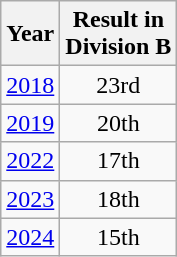<table class="wikitable" style="text-align:center">
<tr>
<th>Year</th>
<th>Result in<br>Division B</th>
</tr>
<tr>
<td><a href='#'>2018</a></td>
<td>23rd</td>
</tr>
<tr>
<td><a href='#'>2019</a></td>
<td>20th</td>
</tr>
<tr>
<td><a href='#'>2022</a></td>
<td>17th</td>
</tr>
<tr>
<td><a href='#'>2023</a></td>
<td>18th</td>
</tr>
<tr>
<td><a href='#'>2024</a></td>
<td>15th</td>
</tr>
</table>
